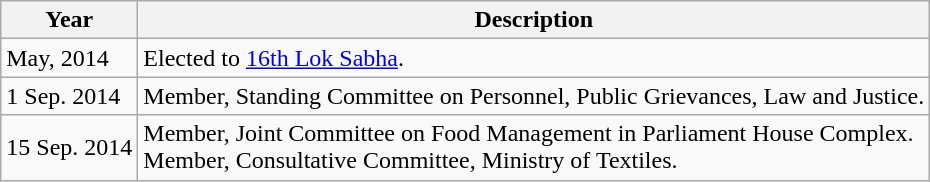<table class="wikitable">
<tr>
<th>Year</th>
<th>Description</th>
</tr>
<tr>
<td>May, 2014</td>
<td>Elected to <a href='#'>16th Lok Sabha</a>.</td>
</tr>
<tr>
<td>1 Sep. 2014</td>
<td>Member, Standing Committee on Personnel, Public Grievances, Law and Justice.</td>
</tr>
<tr>
<td>15 Sep. 2014</td>
<td>Member, Joint Committee on Food Management in Parliament House Complex.<br>Member, Consultative Committee, Ministry of Textiles.</td>
</tr>
</table>
